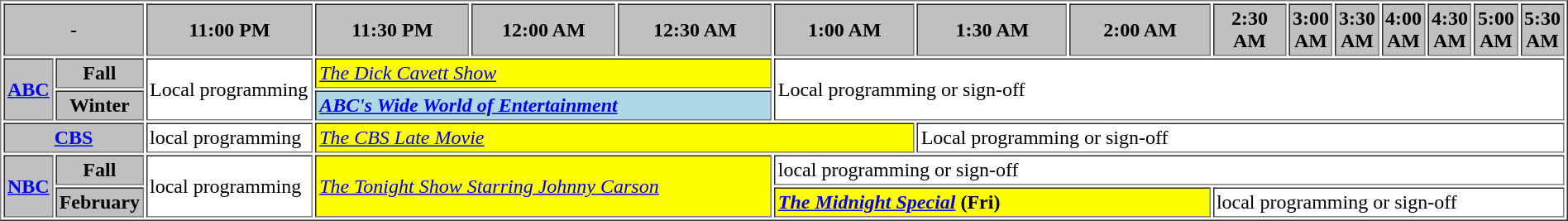<table border="1" cellpadding="2">
<tr>
<th bgcolor="#C0C0C0" colspan=2>-</th>
<th width="13%" bgcolor="#C0C0C0">11:00 PM</th>
<th width="14%" bgcolor="#C0C0C0">11:30 PM</th>
<th width="13%" bgcolor="#C0C0C0">12:00 AM</th>
<th width="14%" bgcolor="#C0C0C0">12:30 AM</th>
<th width="13%" bgcolor="#C0C0C0">1:00 AM</th>
<th width="14%" bgcolor="#C0C0C0">1:30 AM</th>
<th width="13%" bgcolor="#C0C0C0">2:00 AM</th>
<th width="14%" bgcolor="#C0C0C0">2:30 AM</th>
<th width="13%" bgcolor="#C0C0C0">3:00 AM</th>
<th width="14%" bgcolor="#C0C0C0">3:30 AM</th>
<th width="13%" bgcolor="#C0C0C0">4:00 AM</th>
<th width="14%" bgcolor="#C0C0C0">4:30 AM</th>
<th width="13%" bgcolor="#C0C0C0">5:00 AM</th>
<th width="14%" bgcolor="#C0C0C0">5:30 AM</th>
</tr>
<tr>
<th bgcolor="#C0C0C0" rowspan=2><a href='#'>ABC</a></th>
<th bgcolor=#C0C0C0>Fall</th>
<td bgcolor="white" rowspan=2>Local programming</td>
<td bgcolor="yellow" colspan="3"><em><a href='#'>The Dick Cavett Show</a></em></td>
<td bgcolor="white" colspan="10" rowspan=2>Local programming or sign-off</td>
</tr>
<tr>
<th bgcolor=#C0C0C0>Winter</th>
<td bgcolor="lightblue" colspan="3"><strong><em><a href='#'>ABC's Wide World of Entertainment</a></em></strong></td>
</tr>
<tr>
<th bgcolor="#C0C0C0" colspan=2><a href='#'>CBS</a></th>
<td bgcolor="white">local programming</td>
<td bgcolor="yellow" colspan="4"><em><a href='#'>The CBS Late Movie</a></em></td>
<td bgcolor="white" colspan="9">Local programming or sign-off</td>
</tr>
<tr>
<th bgcolor="#C0C0C0" rowspan=2><a href='#'>NBC</a></th>
<th bgcolor=#C0C0C0>Fall</th>
<td bgcolor="white" rowspan=2>local programming</td>
<td bgcolor="yellow" colspan="3" rowspan=2><em><a href='#'>The Tonight Show Starring Johnny Carson</a></em></td>
<td bgcolor="white" colspan="10">local programming or sign-off</td>
</tr>
<tr>
<th bgcolor=#C0C0C0>February</th>
<td bgcolor="yellow" colspan="3"><strong><a href='#'><em>The Midnight Special</em></a> (Fri)</strong></td>
<td bgcolor="white" colspan="7">local programming or sign-off</td>
</tr>
</table>
